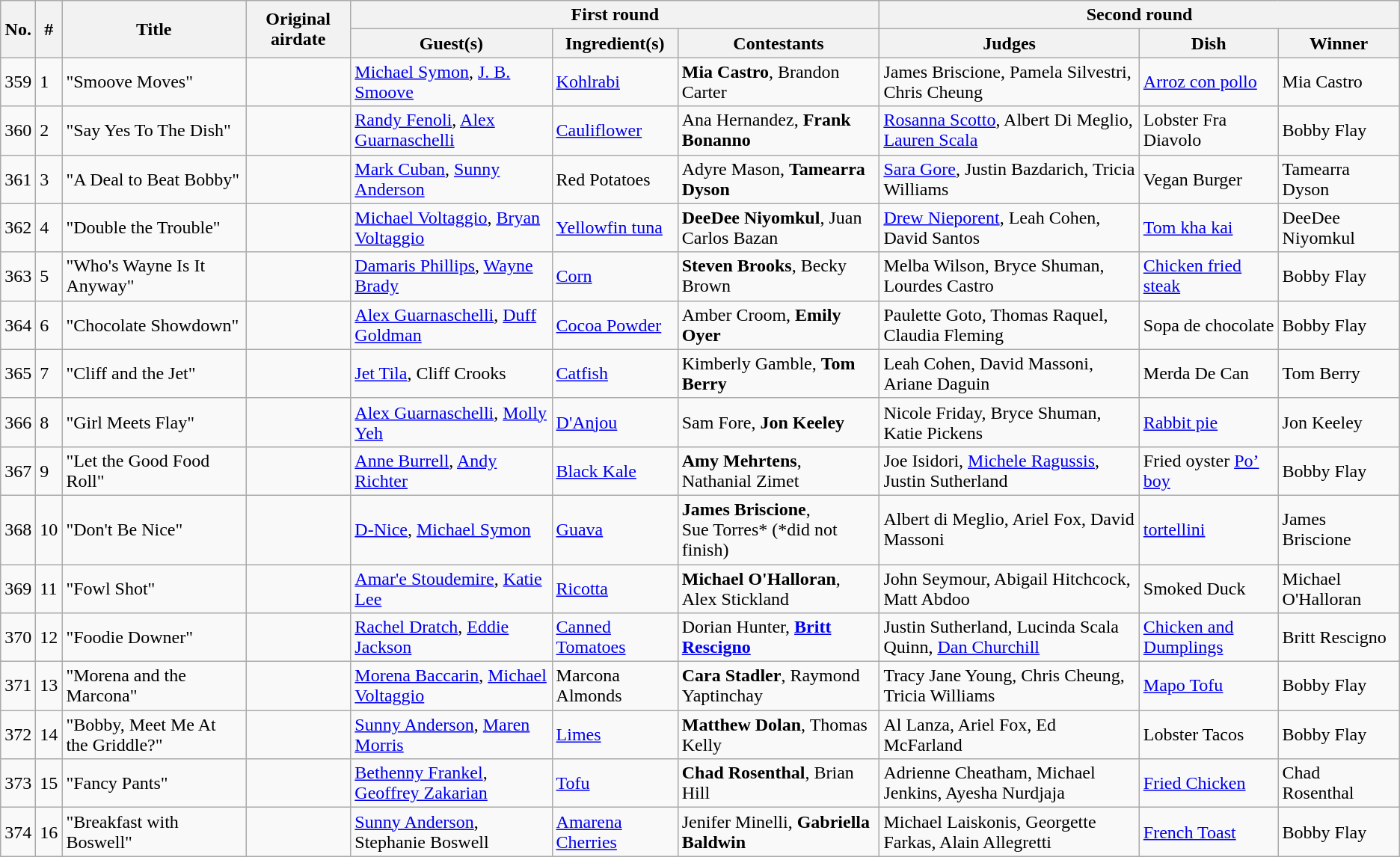<table class="wikitable">
<tr>
<th rowspan="2">No.</th>
<th rowspan="2">#</th>
<th rowspan="2">Title</th>
<th rowspan="2">Original airdate</th>
<th colspan="3">First round</th>
<th colspan="3">Second round</th>
</tr>
<tr>
<th>Guest(s)</th>
<th>Ingredient(s)</th>
<th>Contestants</th>
<th>Judges</th>
<th>Dish</th>
<th>Winner</th>
</tr>
<tr>
<td>359</td>
<td>1</td>
<td>"Smoove Moves"</td>
<td></td>
<td><a href='#'>Michael Symon</a>, <a href='#'>J. B. Smoove</a></td>
<td><a href='#'>Kohlrabi</a></td>
<td><strong>Mia Castro</strong>, Brandon Carter</td>
<td>James Briscione, Pamela Silvestri, Chris Cheung</td>
<td><a href='#'>Arroz con pollo</a></td>
<td>Mia Castro</td>
</tr>
<tr>
<td>360</td>
<td>2</td>
<td>"Say Yes To The Dish"</td>
<td></td>
<td><a href='#'>Randy Fenoli</a>, <a href='#'>Alex Guarnaschelli</a></td>
<td><a href='#'>Cauliflower</a></td>
<td>Ana Hernandez, <strong>Frank Bonanno</strong></td>
<td><a href='#'>Rosanna Scotto</a>, Albert Di Meglio, <a href='#'>Lauren Scala</a></td>
<td>Lobster Fra Diavolo</td>
<td>Bobby Flay</td>
</tr>
<tr>
<td>361</td>
<td>3</td>
<td>"A Deal to Beat Bobby"</td>
<td></td>
<td><a href='#'>Mark Cuban</a>, <a href='#'>Sunny Anderson</a></td>
<td>Red Potatoes</td>
<td>Adyre Mason, <strong>Tamearra Dyson</strong></td>
<td><a href='#'>Sara Gore</a>, Justin Bazdarich, Tricia Williams</td>
<td>Vegan Burger</td>
<td>Tamearra Dyson</td>
</tr>
<tr>
<td>362</td>
<td>4</td>
<td>"Double the Trouble"</td>
<td></td>
<td><a href='#'>Michael Voltaggio</a>, <a href='#'>Bryan Voltaggio</a></td>
<td><a href='#'>Yellowfin tuna</a></td>
<td><strong>DeeDee Niyomkul</strong>, Juan Carlos Bazan</td>
<td><a href='#'>Drew Nieporent</a>, Leah Cohen, David Santos</td>
<td><a href='#'>Tom kha kai</a></td>
<td>DeeDee Niyomkul</td>
</tr>
<tr>
<td>363</td>
<td>5</td>
<td>"Who's Wayne Is It Anyway"</td>
<td></td>
<td><a href='#'>Damaris Phillips</a>, <a href='#'>Wayne Brady</a></td>
<td><a href='#'>Corn</a></td>
<td><strong>Steven Brooks</strong>, Becky Brown</td>
<td>Melba Wilson, Bryce Shuman, Lourdes Castro</td>
<td><a href='#'>Chicken fried steak</a></td>
<td>Bobby Flay</td>
</tr>
<tr>
<td>364</td>
<td>6</td>
<td>"Chocolate Showdown"</td>
<td></td>
<td><a href='#'>Alex Guarnaschelli</a>, <a href='#'>Duff Goldman</a></td>
<td><a href='#'>Cocoa Powder</a></td>
<td>Amber Croom, <strong>Emily Oyer</strong></td>
<td>Paulette Goto, Thomas Raquel, Claudia Fleming</td>
<td>Sopa de chocolate</td>
<td>Bobby Flay</td>
</tr>
<tr>
<td>365</td>
<td>7</td>
<td>"Cliff and the Jet"</td>
<td></td>
<td><a href='#'>Jet Tila</a>, Cliff Crooks</td>
<td><a href='#'>Catfish</a></td>
<td>Kimberly Gamble, <strong>Tom Berry</strong></td>
<td>Leah Cohen, David Massoni, Ariane Daguin</td>
<td>Merda De Can</td>
<td>Tom Berry</td>
</tr>
<tr>
<td>366</td>
<td>8</td>
<td>"Girl Meets Flay"</td>
<td></td>
<td><a href='#'>Alex Guarnaschelli</a>, <a href='#'>Molly Yeh</a></td>
<td><a href='#'>D'Anjou</a></td>
<td>Sam Fore, <strong>Jon Keeley</strong></td>
<td>Nicole Friday, Bryce Shuman, Katie Pickens</td>
<td><a href='#'>Rabbit pie</a></td>
<td>Jon Keeley</td>
</tr>
<tr>
<td>367</td>
<td>9</td>
<td>"Let the Good Food Roll"</td>
<td></td>
<td><a href='#'>Anne Burrell</a>, <a href='#'>Andy Richter</a></td>
<td><a href='#'>Black Kale</a></td>
<td><strong>Amy Mehrtens</strong>, Nathanial Zimet</td>
<td>Joe Isidori, <a href='#'>Michele Ragussis</a>, Justin Sutherland</td>
<td>Fried oyster <a href='#'>Po’ boy</a></td>
<td>Bobby Flay</td>
</tr>
<tr>
<td>368</td>
<td>10</td>
<td>"Don't Be Nice"</td>
<td></td>
<td><a href='#'>D-Nice</a>, <a href='#'>Michael Symon</a></td>
<td><a href='#'>Guava</a></td>
<td><strong>James Briscione</strong>,<br>Sue Torres*
(*did not finish)</td>
<td>Albert di Meglio, Ariel Fox, David Massoni</td>
<td><a href='#'>tortellini</a></td>
<td>James Briscione</td>
</tr>
<tr>
<td>369</td>
<td>11</td>
<td>"Fowl Shot"</td>
<td></td>
<td><a href='#'>Amar'e Stoudemire</a>, <a href='#'>Katie Lee</a></td>
<td><a href='#'>Ricotta</a></td>
<td><strong>Michael O'Halloran</strong>, Alex Stickland</td>
<td>John Seymour, Abigail Hitchcock, Matt Abdoo</td>
<td>Smoked Duck</td>
<td>Michael O'Halloran</td>
</tr>
<tr>
<td>370</td>
<td>12</td>
<td>"Foodie Downer"</td>
<td></td>
<td><a href='#'>Rachel Dratch</a>, <a href='#'>Eddie Jackson</a></td>
<td><a href='#'>Canned Tomatoes</a></td>
<td>Dorian Hunter, <strong><a href='#'>Britt Rescigno</a></strong></td>
<td>Justin Sutherland, Lucinda Scala Quinn, <a href='#'>Dan Churchill</a></td>
<td><a href='#'>Chicken and Dumplings</a></td>
<td>Britt Rescigno</td>
</tr>
<tr>
<td>371</td>
<td>13</td>
<td>"Morena and the Marcona"</td>
<td></td>
<td><a href='#'>Morena Baccarin</a>, <a href='#'>Michael Voltaggio</a></td>
<td>Marcona Almonds</td>
<td><strong>Cara Stadler</strong>, Raymond Yaptinchay</td>
<td>Tracy Jane Young, Chris Cheung, Tricia Williams</td>
<td><a href='#'>Mapo Tofu</a></td>
<td>Bobby Flay</td>
</tr>
<tr>
<td>372</td>
<td>14</td>
<td>"Bobby, Meet Me At the Griddle?"</td>
<td></td>
<td><a href='#'>Sunny Anderson</a>, <a href='#'>Maren Morris</a></td>
<td><a href='#'>Limes</a></td>
<td><strong>Matthew Dolan</strong>, Thomas Kelly</td>
<td>Al Lanza, Ariel Fox, Ed McFarland</td>
<td>Lobster Tacos</td>
<td>Bobby Flay</td>
</tr>
<tr>
<td>373</td>
<td>15</td>
<td>"Fancy Pants"</td>
<td></td>
<td><a href='#'>Bethenny Frankel</a>, <a href='#'>Geoffrey Zakarian</a></td>
<td><a href='#'>Tofu</a></td>
<td><strong>Chad Rosenthal</strong>, Brian Hill</td>
<td>Adrienne Cheatham, Michael Jenkins, Ayesha Nurdjaja</td>
<td><a href='#'>Fried Chicken</a></td>
<td>Chad Rosenthal</td>
</tr>
<tr>
<td>374</td>
<td>16</td>
<td>"Breakfast with Boswell"</td>
<td></td>
<td><a href='#'>Sunny Anderson</a>, Stephanie Boswell</td>
<td><a href='#'>Amarena Cherries</a></td>
<td>Jenifer Minelli, <strong>Gabriella Baldwin</strong></td>
<td>Michael Laiskonis, Georgette Farkas, Alain Allegretti</td>
<td><a href='#'>French Toast</a></td>
<td>Bobby Flay</td>
</tr>
</table>
